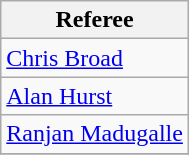<table class="wikitable">
<tr>
<th>Referee</th>
</tr>
<tr>
<td> <a href='#'>Chris Broad</a></td>
</tr>
<tr>
<td> <a href='#'>Alan Hurst</a></td>
</tr>
<tr>
<td> <a href='#'>Ranjan Madugalle</a></td>
</tr>
<tr>
</tr>
</table>
